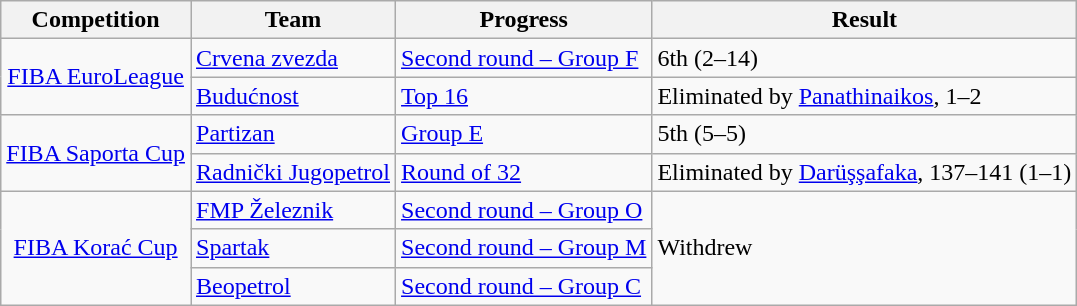<table class="wikitable">
<tr>
<th>Competition</th>
<th>Team</th>
<th>Progress</th>
<th>Result</th>
</tr>
<tr>
<td rowspan=2 align="center"><a href='#'>FIBA EuroLeague</a></td>
<td><a href='#'>Crvena zvezda</a></td>
<td><a href='#'>Second round – Group F</a></td>
<td align="left">6th (2–14)</td>
</tr>
<tr>
<td><a href='#'>Budućnost</a></td>
<td><a href='#'>Top 16</a></td>
<td>Eliminated by  <a href='#'>Panathinaikos</a>, 1–2</td>
</tr>
<tr>
<td rowspan=2 align="center"><a href='#'>FIBA Saporta Cup</a></td>
<td><a href='#'>Partizan</a></td>
<td><a href='#'>Group E</a></td>
<td align="left">5th (5–5)</td>
</tr>
<tr>
<td><a href='#'>Radnički Jugopetrol</a></td>
<td><a href='#'>Round of 32</a></td>
<td>Eliminated by  <a href='#'>Darüşşafaka</a>, 137–141 (1–1)</td>
</tr>
<tr>
<td rowspan="3" align="center"><a href='#'>FIBA Korać Cup</a></td>
<td><a href='#'>FMP Železnik</a></td>
<td><a href='#'>Second round – Group O</a></td>
<td rowspan="3" align="left">Withdrew</td>
</tr>
<tr>
<td><a href='#'>Spartak</a></td>
<td><a href='#'>Second round – Group M</a></td>
</tr>
<tr>
<td><a href='#'>Beopetrol</a></td>
<td><a href='#'>Second round – Group C</a></td>
</tr>
</table>
